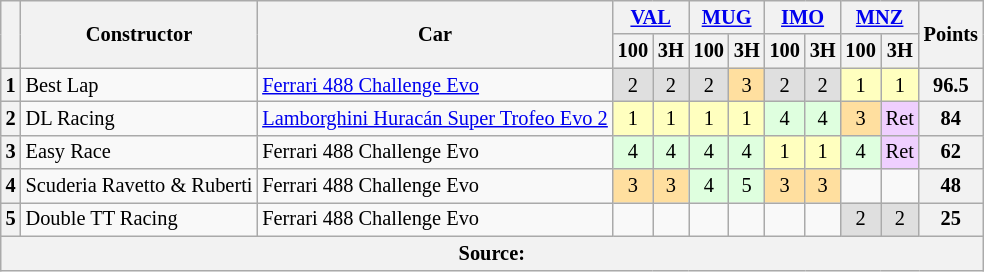<table class="wikitable" style="font-size:85%; vertical-align:top; text-align:center">
<tr>
<th rowspan="2"></th>
<th rowspan="2">Constructor</th>
<th rowspan="2">Car</th>
<th colspan="2"><a href='#'>VAL</a><br></th>
<th colspan="2"><a href='#'>MUG</a><br></th>
<th colspan="2"><a href='#'>IMO</a><br></th>
<th colspan="2"><a href='#'>MNZ</a><br></th>
<th rowspan="2">Points</th>
</tr>
<tr>
<th>100</th>
<th>3H</th>
<th>100</th>
<th>3H</th>
<th>100</th>
<th>3H</th>
<th>100</th>
<th>3H</th>
</tr>
<tr>
<th>1</th>
<td style="text-align:left"> Best Lap</td>
<td style="text-align:left"><a href='#'>Ferrari 488 Challenge Evo</a></td>
<td style="background:#DFDFDF">2</td>
<td style="background:#DFDFDF">2</td>
<td style="background:#DFDFDF">2</td>
<td style="background:#FFDF9F">3</td>
<td style="background:#DFDFDF">2</td>
<td style="background:#DFDFDF">2</td>
<td style="background:#FFFFBF">1</td>
<td style="background:#FFFFBF">1</td>
<th>96.5</th>
</tr>
<tr>
<th>2</th>
<td style="text-align:left"> DL Racing</td>
<td style="text-align:left"><a href='#'>Lamborghini Huracán Super Trofeo Evo 2</a></td>
<td style="background:#FFFFBF">1</td>
<td style="background:#FFFFBF">1</td>
<td style="background:#FFFFBF">1</td>
<td style="background:#FFFFBF">1</td>
<td style="background:#DFFFDF">4</td>
<td style="background:#DFFFDF">4</td>
<td style="background:#FFDF9F">3</td>
<td style="background:#EFCFFF">Ret</td>
<th>84</th>
</tr>
<tr>
<th>3</th>
<td style="text-align:left"> Easy Race</td>
<td style="text-align:left">Ferrari 488 Challenge Evo</td>
<td style="background:#DFFFDF">4</td>
<td style="background:#DFFFDF">4</td>
<td style="background:#DFFFDF">4</td>
<td style="background:#DFFFDF">4</td>
<td style="background:#FFFFBF">1</td>
<td style="background:#FFFFBF">1</td>
<td style="background:#DFFFDF">4</td>
<td style="background:#EFCFFF">Ret</td>
<th>62</th>
</tr>
<tr>
<th>4</th>
<td style="text-align:left"> Scuderia Ravetto & Ruberti</td>
<td style="text-align:left">Ferrari 488 Challenge Evo</td>
<td style="background:#FFDF9F">3</td>
<td style="background:#FFDF9F">3</td>
<td style="background:#DFFFDF">4</td>
<td style="background:#DFFFDF">5</td>
<td style="background:#FFDF9F">3</td>
<td style="background:#FFDF9F">3</td>
<td style="background:#"></td>
<td style="background:#"></td>
<th>48</th>
</tr>
<tr>
<th>5</th>
<td style="text-align:left"> Double TT Racing</td>
<td style="text-align:left">Ferrari 488 Challenge Evo</td>
<td style="background:#"></td>
<td style="background:#"></td>
<td style="background:#"></td>
<td style="background:#"></td>
<td style="background:#"></td>
<td style="background:#"></td>
<td style="background:#DFDFDF">2</td>
<td style="background:#DFDFDF">2</td>
<th>25</th>
</tr>
<tr>
<th colspan="12">Source:</th>
</tr>
</table>
